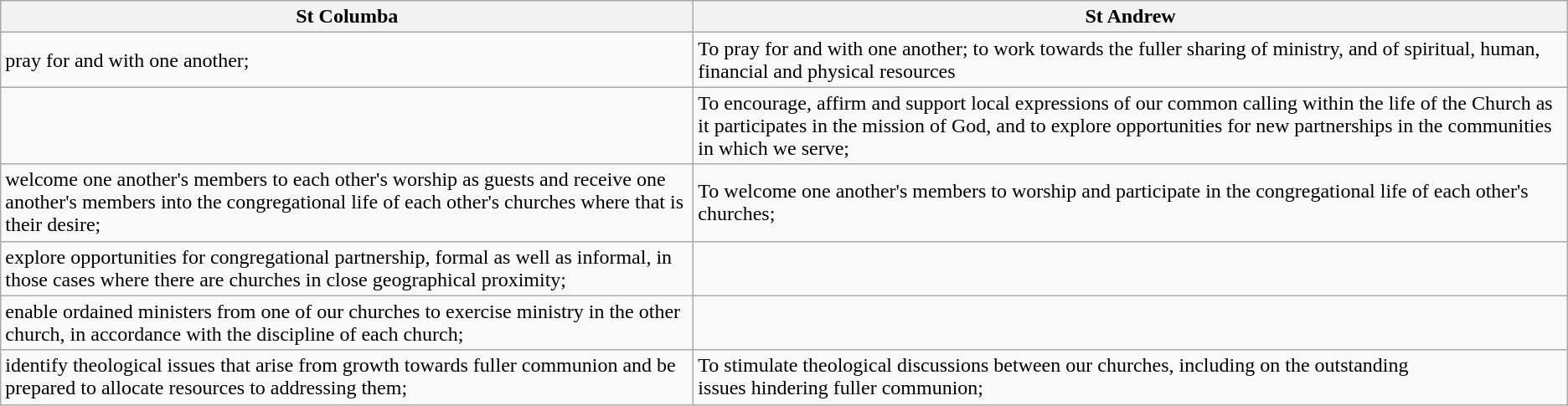<table class=wikitable>
<tr>
<th>St Columba</th>
<th>St Andrew</th>
</tr>
<tr>
<td>pray for and with one another;</td>
<td>To pray for and with one another; to work towards the fuller sharing of ministry, and of spiritual, human, financial and physical resources</td>
</tr>
<tr>
<td></td>
<td>To encourage, affirm and support local expressions of our common calling within the life of the Church as it participates in the mission of God, and to explore opportunities for new partnerships in the communities in which we serve;</td>
</tr>
<tr>
<td>welcome one another's members to each other's worship as guests and receive one another's members into the congregational life of each other's churches where that is their desire;</td>
<td>To welcome one another's members to worship and participate in the congregational life of each other's churches;</td>
</tr>
<tr>
<td>explore opportunities for congregational partnership, formal as well as informal, in those cases where there are churches in close geographical proximity;</td>
<td></td>
</tr>
<tr>
<td>enable ordained ministers from one of our churches to exercise ministry in the other church, in accordance with the discipline of each church;</td>
<td></td>
</tr>
<tr>
<td>identify theological issues that arise from growth towards fuller communion and be prepared to allocate resources to addressing them;</td>
<td>To stimulate theological discussions between our churches, including on the outstanding<br>issues hindering fuller communion;</td>
</tr>
</table>
